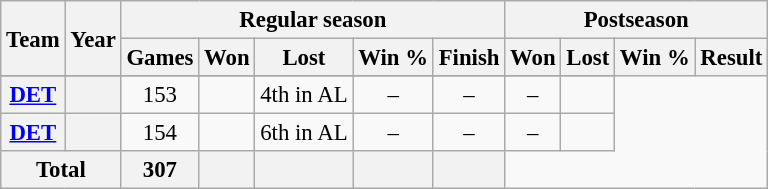<table class="wikitable" style="font-size: 95%; text-align:center;">
<tr>
<th rowspan="2">Team</th>
<th rowspan="2">Year</th>
<th colspan="5">Regular season</th>
<th colspan="4">Postseason</th>
</tr>
<tr>
<th>Games</th>
<th>Won</th>
<th>Lost</th>
<th>Win %</th>
<th>Finish</th>
<th>Won</th>
<th>Lost</th>
<th>Win %</th>
<th>Result</th>
</tr>
<tr>
</tr>
<tr>
<th><a href='#'>DET</a></th>
<th></th>
<td>153</td>
<td></td>
<td>4th in AL</td>
<td>–</td>
<td>–</td>
<td>–</td>
<td></td>
</tr>
<tr>
<th><a href='#'>DET</a></th>
<th></th>
<td>154</td>
<td></td>
<td>6th in AL</td>
<td>–</td>
<td>–</td>
<td>–</td>
<td></td>
</tr>
<tr>
<th colspan="2">Total</th>
<th>307</th>
<th></th>
<th></th>
<th></th>
<th></th>
</tr>
</table>
